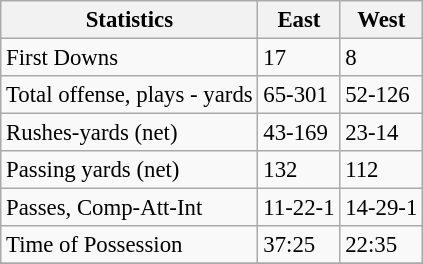<table class="wikitable" style="font-size: 95%;">
<tr>
<th>Statistics</th>
<th>East</th>
<th>West</th>
</tr>
<tr>
<td>First Downs</td>
<td>17</td>
<td>8</td>
</tr>
<tr>
<td>Total offense, plays - yards</td>
<td>65-301</td>
<td>52-126</td>
</tr>
<tr>
<td>Rushes-yards (net)</td>
<td>43-169</td>
<td>23-14</td>
</tr>
<tr>
<td>Passing yards (net)</td>
<td>132</td>
<td>112</td>
</tr>
<tr>
<td>Passes, Comp-Att-Int</td>
<td>11-22-1</td>
<td>14-29-1</td>
</tr>
<tr>
<td>Time of Possession</td>
<td>37:25</td>
<td>22:35</td>
</tr>
<tr>
</tr>
</table>
